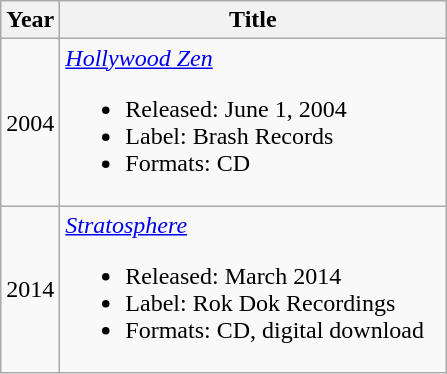<table class="wikitable">
<tr>
<th>Year</th>
<th width="250">Title</th>
</tr>
<tr>
<td>2004</td>
<td><em><a href='#'>Hollywood Zen</a></em><br><ul><li>Released: June 1, 2004</li><li>Label: Brash Records</li><li>Formats: CD</li></ul></td>
</tr>
<tr>
<td>2014</td>
<td><em><a href='#'>Stratosphere</a></em><br><ul><li>Released: March 2014</li><li>Label: Rok Dok Recordings</li><li>Formats: CD, digital download</li></ul></td>
</tr>
</table>
